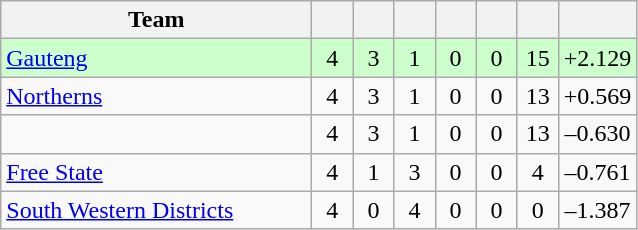<table class="wikitable" style="text-align:center">
<tr>
<th width=200>Team</th>
<th width=20></th>
<th width=20></th>
<th width=20></th>
<th width=20></th>
<th width=20></th>
<th width=20></th>
<th width=45></th>
</tr>
<tr style="background:#cfc">
<td align="left"> <a href='#'>Gauteng</a></td>
<td>4</td>
<td>3</td>
<td>1</td>
<td>0</td>
<td>0</td>
<td>15</td>
<td>+2.129</td>
</tr>
<tr>
<td align="left"> <a href='#'>Northerns</a></td>
<td>4</td>
<td>3</td>
<td>1</td>
<td>0</td>
<td>0</td>
<td>13</td>
<td>+0.569</td>
</tr>
<tr>
<td align="left"></td>
<td>4</td>
<td>3</td>
<td>1</td>
<td>0</td>
<td>0</td>
<td>13</td>
<td>–0.630</td>
</tr>
<tr>
<td align="left"> <a href='#'>Free State</a></td>
<td>4</td>
<td>1</td>
<td>3</td>
<td>0</td>
<td>0</td>
<td>4</td>
<td>–0.761</td>
</tr>
<tr>
<td align="left"> <a href='#'>South Western Districts</a></td>
<td>4</td>
<td>0</td>
<td>4</td>
<td>0</td>
<td>0</td>
<td>0</td>
<td>–1.387</td>
</tr>
</table>
